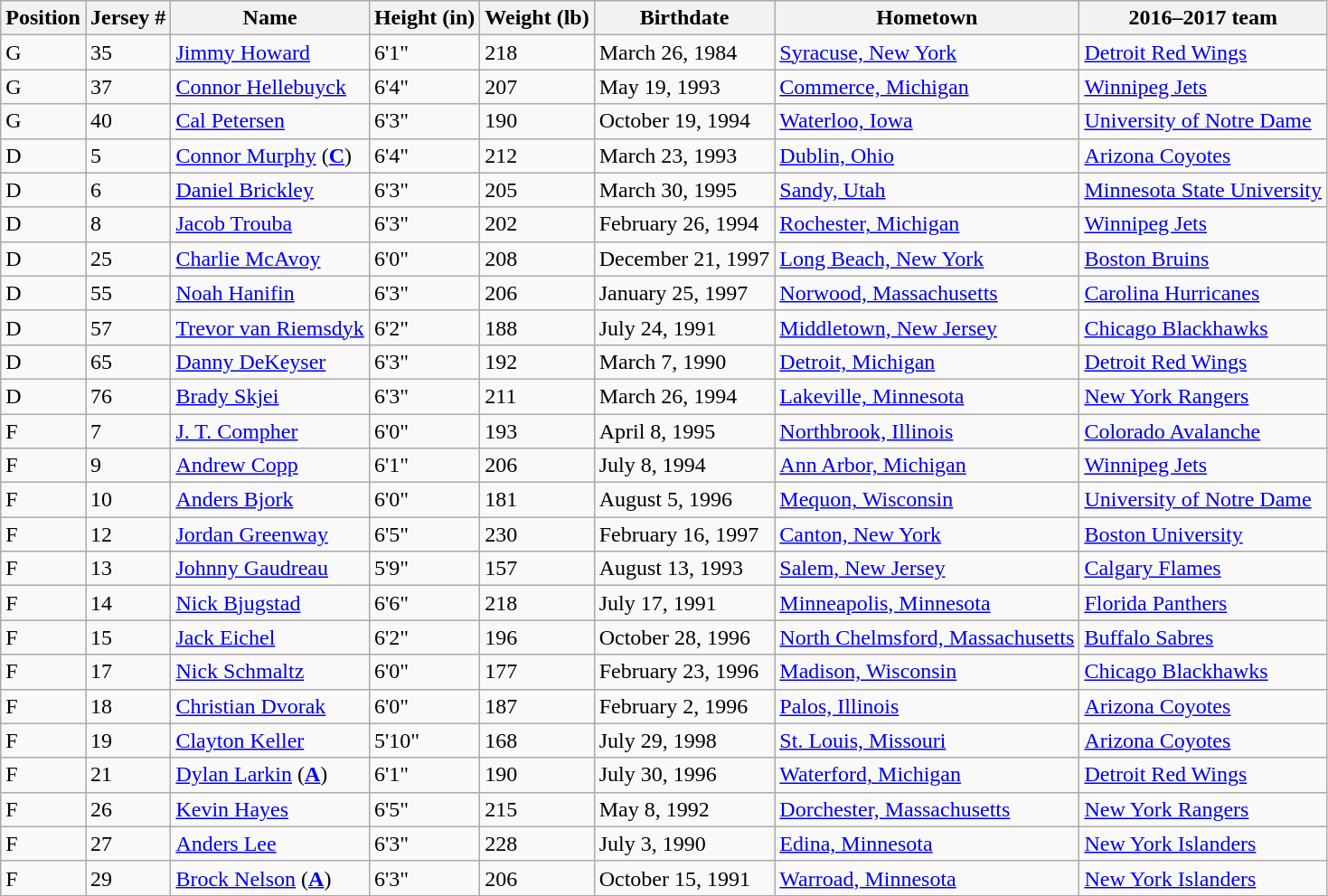<table class="wikitable sortable">
<tr>
<th>Position</th>
<th>Jersey #</th>
<th>Name</th>
<th>Height (in)</th>
<th>Weight (lb)</th>
<th>Birthdate</th>
<th>Hometown</th>
<th>2016–2017 team</th>
</tr>
<tr>
<td>G</td>
<td>35</td>
<td><a href='#'>Jimmy Howard</a></td>
<td>6'1"</td>
<td>218</td>
<td>March 26, 1984</td>
<td><a href='#'>Syracuse, New York</a></td>
<td><a href='#'>Detroit Red Wings</a></td>
</tr>
<tr>
<td>G</td>
<td>37</td>
<td><a href='#'>Connor Hellebuyck</a></td>
<td>6'4"</td>
<td>207</td>
<td>May 19, 1993</td>
<td><a href='#'>Commerce, Michigan</a></td>
<td><a href='#'>Winnipeg Jets</a></td>
</tr>
<tr>
<td>G</td>
<td>40</td>
<td><a href='#'>Cal Petersen</a></td>
<td>6'3"</td>
<td>190</td>
<td>October 19, 1994</td>
<td><a href='#'>Waterloo, Iowa</a></td>
<td><a href='#'>University of Notre Dame</a></td>
</tr>
<tr>
<td>D</td>
<td>5</td>
<td><a href='#'>Connor Murphy</a> (<strong><a href='#'>C</a></strong>)</td>
<td>6'4"</td>
<td>212</td>
<td>March 23, 1993</td>
<td><a href='#'>Dublin, Ohio</a></td>
<td><a href='#'>Arizona Coyotes</a></td>
</tr>
<tr>
<td>D</td>
<td>6</td>
<td><a href='#'>Daniel Brickley</a></td>
<td>6'3"</td>
<td>205</td>
<td>March 30, 1995</td>
<td><a href='#'>Sandy, Utah</a></td>
<td><a href='#'>Minnesota State University</a></td>
</tr>
<tr>
<td>D</td>
<td>8</td>
<td><a href='#'>Jacob Trouba</a></td>
<td>6'3"</td>
<td>202</td>
<td>February 26, 1994</td>
<td><a href='#'>Rochester, Michigan</a></td>
<td><a href='#'>Winnipeg Jets</a></td>
</tr>
<tr>
<td>D</td>
<td>25</td>
<td><a href='#'>Charlie McAvoy</a></td>
<td>6'0"</td>
<td>208</td>
<td>December 21, 1997</td>
<td><a href='#'>Long Beach, New York</a></td>
<td><a href='#'>Boston Bruins</a></td>
</tr>
<tr>
<td>D</td>
<td>55</td>
<td><a href='#'>Noah Hanifin</a></td>
<td>6'3"</td>
<td>206</td>
<td>January 25, 1997</td>
<td><a href='#'>Norwood, Massachusetts</a></td>
<td><a href='#'>Carolina Hurricanes</a></td>
</tr>
<tr>
<td>D</td>
<td>57</td>
<td><a href='#'>Trevor van Riemsdyk</a></td>
<td>6'2"</td>
<td>188</td>
<td>July 24, 1991</td>
<td><a href='#'>Middletown, New Jersey</a></td>
<td><a href='#'>Chicago Blackhawks</a></td>
</tr>
<tr>
<td>D</td>
<td>65</td>
<td><a href='#'>Danny DeKeyser</a></td>
<td>6'3"</td>
<td>192</td>
<td>March 7, 1990</td>
<td><a href='#'>Detroit, Michigan</a></td>
<td><a href='#'>Detroit Red Wings</a></td>
</tr>
<tr>
<td>D</td>
<td>76</td>
<td><a href='#'>Brady Skjei</a></td>
<td>6'3"</td>
<td>211</td>
<td>March 26, 1994</td>
<td><a href='#'>Lakeville, Minnesota</a></td>
<td><a href='#'>New York Rangers</a></td>
</tr>
<tr>
<td>F</td>
<td>7</td>
<td><a href='#'>J. T. Compher</a></td>
<td>6'0"</td>
<td>193</td>
<td>April 8, 1995</td>
<td><a href='#'>Northbrook, Illinois</a></td>
<td><a href='#'>Colorado Avalanche</a></td>
</tr>
<tr>
<td>F</td>
<td>9</td>
<td><a href='#'>Andrew Copp</a></td>
<td>6'1"</td>
<td>206</td>
<td>July 8, 1994</td>
<td><a href='#'>Ann Arbor, Michigan</a></td>
<td><a href='#'>Winnipeg Jets</a></td>
</tr>
<tr>
<td>F</td>
<td>10</td>
<td><a href='#'>Anders Bjork</a></td>
<td>6'0"</td>
<td>181</td>
<td>August 5, 1996</td>
<td><a href='#'>Mequon, Wisconsin</a></td>
<td><a href='#'>University of Notre Dame</a></td>
</tr>
<tr>
<td>F</td>
<td>12</td>
<td><a href='#'>Jordan Greenway</a></td>
<td>6'5"</td>
<td>230</td>
<td>February 16, 1997</td>
<td><a href='#'>Canton, New York</a></td>
<td><a href='#'>Boston University</a></td>
</tr>
<tr>
<td>F</td>
<td>13</td>
<td><a href='#'>Johnny Gaudreau</a></td>
<td>5'9"</td>
<td>157</td>
<td>August 13, 1993</td>
<td><a href='#'>Salem, New Jersey</a></td>
<td><a href='#'>Calgary Flames</a></td>
</tr>
<tr>
<td>F</td>
<td>14</td>
<td><a href='#'>Nick Bjugstad</a></td>
<td>6'6"</td>
<td>218</td>
<td>July 17, 1991</td>
<td><a href='#'>Minneapolis, Minnesota</a></td>
<td><a href='#'>Florida Panthers</a></td>
</tr>
<tr>
<td>F</td>
<td>15</td>
<td><a href='#'>Jack Eichel</a></td>
<td>6'2"</td>
<td>196</td>
<td>October 28, 1996</td>
<td><a href='#'>North Chelmsford, Massachusetts</a></td>
<td><a href='#'>Buffalo Sabres</a></td>
</tr>
<tr>
<td>F</td>
<td>17</td>
<td><a href='#'>Nick Schmaltz</a></td>
<td>6'0"</td>
<td>177</td>
<td>February 23, 1996</td>
<td><a href='#'>Madison, Wisconsin</a></td>
<td><a href='#'>Chicago Blackhawks</a></td>
</tr>
<tr>
<td>F</td>
<td>18</td>
<td><a href='#'>Christian Dvorak</a></td>
<td>6'0"</td>
<td>187</td>
<td>February 2, 1996</td>
<td><a href='#'>Palos, Illinois</a></td>
<td><a href='#'>Arizona Coyotes</a></td>
</tr>
<tr>
<td>F</td>
<td>19</td>
<td><a href='#'>Clayton Keller</a></td>
<td>5'10"</td>
<td>168</td>
<td>July 29, 1998</td>
<td><a href='#'>St. Louis, Missouri</a></td>
<td><a href='#'>Arizona Coyotes</a></td>
</tr>
<tr>
<td>F</td>
<td>21</td>
<td><a href='#'>Dylan Larkin</a> (<strong><a href='#'>A</a></strong>)</td>
<td>6'1"</td>
<td>190</td>
<td>July 30, 1996</td>
<td><a href='#'>Waterford, Michigan</a></td>
<td><a href='#'>Detroit Red Wings</a></td>
</tr>
<tr>
<td>F</td>
<td>26</td>
<td><a href='#'>Kevin Hayes</a></td>
<td>6'5"</td>
<td>215</td>
<td>May 8, 1992</td>
<td><a href='#'>Dorchester, Massachusetts</a></td>
<td><a href='#'>New York Rangers</a></td>
</tr>
<tr>
<td>F</td>
<td>27</td>
<td><a href='#'>Anders Lee</a></td>
<td>6'3"</td>
<td>228</td>
<td>July 3, 1990</td>
<td><a href='#'>Edina, Minnesota</a></td>
<td><a href='#'>New York Islanders</a></td>
</tr>
<tr>
<td>F</td>
<td>29</td>
<td><a href='#'>Brock Nelson</a> (<strong><a href='#'>A</a></strong>)</td>
<td>6'3"</td>
<td>206</td>
<td>October 15, 1991</td>
<td><a href='#'>Warroad, Minnesota</a></td>
<td><a href='#'>New York Islanders</a></td>
</tr>
<tr>
</tr>
</table>
